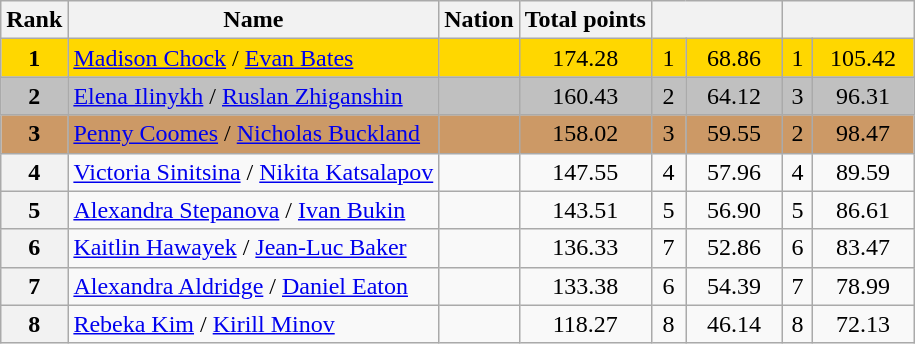<table class="wikitable sortable">
<tr>
<th>Rank</th>
<th>Name</th>
<th>Nation</th>
<th>Total points</th>
<th colspan="2" width="80px"></th>
<th colspan="2" width="80px"></th>
</tr>
<tr bgcolor="gold">
<td align="center"><strong>1</strong></td>
<td><a href='#'>Madison Chock</a> / <a href='#'>Evan Bates</a></td>
<td></td>
<td align="center">174.28</td>
<td align="center">1</td>
<td align="center">68.86</td>
<td align="center">1</td>
<td align="center">105.42</td>
</tr>
<tr bgcolor="silver">
<td align="center"><strong>2</strong></td>
<td><a href='#'>Elena Ilinykh</a> / <a href='#'>Ruslan Zhiganshin</a></td>
<td></td>
<td align="center">160.43</td>
<td align="center">2</td>
<td align="center">64.12</td>
<td align="center">3</td>
<td align="center">96.31</td>
</tr>
<tr bgcolor="cc9966">
<td align="center"><strong>3</strong></td>
<td><a href='#'>Penny Coomes</a> / <a href='#'>Nicholas Buckland</a></td>
<td></td>
<td align="center">158.02</td>
<td align="center">3</td>
<td align="center">59.55</td>
<td align="center">2</td>
<td align="center">98.47</td>
</tr>
<tr>
<th>4</th>
<td><a href='#'>Victoria Sinitsina</a> / <a href='#'>Nikita Katsalapov</a></td>
<td></td>
<td align="center">147.55</td>
<td align="center">4</td>
<td align="center">57.96</td>
<td align="center">4</td>
<td align="center">89.59</td>
</tr>
<tr>
<th>5</th>
<td><a href='#'>Alexandra Stepanova</a> / <a href='#'>Ivan Bukin</a></td>
<td></td>
<td align="center">143.51</td>
<td align="center">5</td>
<td align="center">56.90</td>
<td align="center">5</td>
<td align="center">86.61</td>
</tr>
<tr>
<th>6</th>
<td><a href='#'>Kaitlin Hawayek</a> / <a href='#'>Jean-Luc Baker</a></td>
<td></td>
<td align="center">136.33</td>
<td align="center">7</td>
<td align="center">52.86</td>
<td align="center">6</td>
<td align="center">83.47</td>
</tr>
<tr>
<th>7</th>
<td><a href='#'>Alexandra Aldridge</a> / <a href='#'>Daniel Eaton</a></td>
<td></td>
<td align="center">133.38</td>
<td align="center">6</td>
<td align="center">54.39</td>
<td align="center">7</td>
<td align="center">78.99</td>
</tr>
<tr>
<th>8</th>
<td><a href='#'>Rebeka Kim</a> / <a href='#'>Kirill Minov</a></td>
<td></td>
<td align="center">118.27</td>
<td align="center">8</td>
<td align="center">46.14</td>
<td align="center">8</td>
<td align="center">72.13</td>
</tr>
</table>
